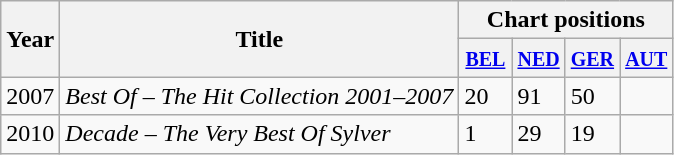<table class="wikitable">
<tr>
<th rowspan="2">Year</th>
<th rowspan="2">Title</th>
<th colspan="4">Chart positions</th>
</tr>
<tr>
<th style="width:28px;"><small><a href='#'>BEL</a></small></th>
<th style="width:28px;"><small><a href='#'>NED</a></small></th>
<th style="width:28px;"><small><a href='#'>GER</a></small></th>
<th style="width:28px;"><small><a href='#'>AUT</a></small></th>
</tr>
<tr>
<td>2007</td>
<td><em>Best Of – The Hit Collection 2001–2007</em></td>
<td>20</td>
<td>91</td>
<td>50</td>
<td></td>
</tr>
<tr>
<td>2010</td>
<td><em>Decade – The Very Best Of Sylver</em></td>
<td>1</td>
<td>29</td>
<td>19</td>
<td></td>
</tr>
</table>
